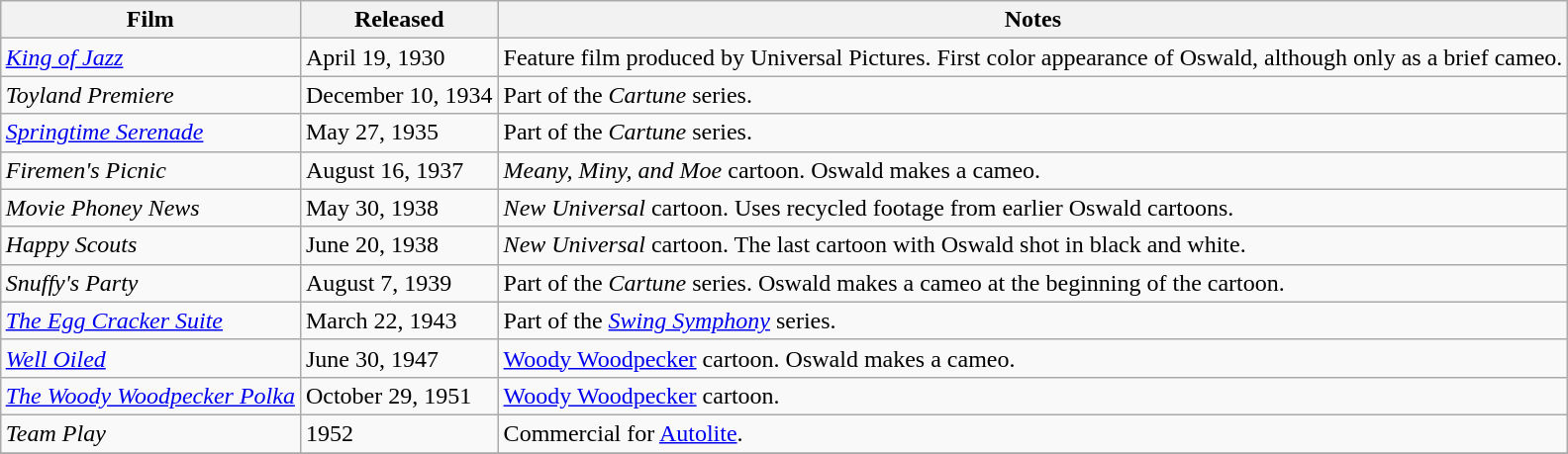<table class="sortable wikitable" style="margin: 1em auto 1em auto">
<tr>
<th>Film</th>
<th>Released</th>
<th>Notes</th>
</tr>
<tr>
<td><em><a href='#'>King of Jazz</a></em></td>
<td>April 19, 1930</td>
<td>Feature film produced by Universal Pictures. First color appearance of Oswald, although only as a brief cameo.</td>
</tr>
<tr>
<td><em>Toyland Premiere</em></td>
<td style="white-space: nowrap;">December 10, 1934</td>
<td>Part of the <em>Cartune</em> series.</td>
</tr>
<tr>
<td><em><a href='#'>Springtime Serenade</a></em></td>
<td>May 27, 1935</td>
<td>Part of the <em>Cartune</em> series.</td>
</tr>
<tr>
<td><em>Firemen's Picnic</em></td>
<td>August 16, 1937</td>
<td><em>Meany, Miny, and Moe</em> cartoon. Oswald makes a cameo.</td>
</tr>
<tr>
<td><em>Movie Phoney News</em></td>
<td>May 30, 1938</td>
<td><em>New Universal</em> cartoon. Uses recycled footage from earlier Oswald cartoons.</td>
</tr>
<tr>
<td><em>Happy Scouts</em></td>
<td>June 20, 1938</td>
<td><em>New Universal</em> cartoon. The last cartoon with Oswald shot in black and white.</td>
</tr>
<tr>
<td><em>Snuffy's Party</em></td>
<td>August 7, 1939</td>
<td>Part of the <em>Cartune</em> series. Oswald makes a cameo at the beginning of the cartoon.</td>
</tr>
<tr>
<td><em><a href='#'>The Egg Cracker Suite</a></em></td>
<td>March 22, 1943</td>
<td>Part of the <em><a href='#'>Swing Symphony</a></em> series.</td>
</tr>
<tr>
<td><em><a href='#'>Well Oiled</a></em></td>
<td>June 30, 1947</td>
<td><a href='#'>Woody Woodpecker</a> cartoon. Oswald makes a cameo.</td>
</tr>
<tr>
<td style="white-space: nowrap;"><em><a href='#'>The Woody Woodpecker Polka</a></em></td>
<td style="white-space: nowrap;">October 29, 1951</td>
<td><a href='#'>Woody Woodpecker</a> cartoon.</td>
</tr>
<tr>
<td><em>Team Play</em></td>
<td>1952</td>
<td>Commercial for <a href='#'>Autolite</a>.</td>
</tr>
<tr>
</tr>
</table>
